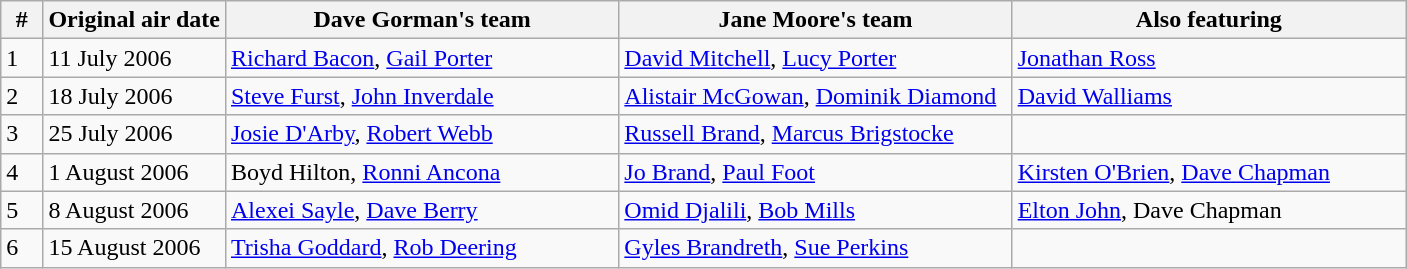<table class="wikitable">
<tr>
<th width="3%">#</th>
<th width="13%">Original air date</th>
<th width="28%">Dave Gorman's team</th>
<th width="28%">Jane Moore's team</th>
<th width="28%">Also featuring</th>
</tr>
<tr>
<td>1</td>
<td>11 July 2006</td>
<td><a href='#'>Richard Bacon</a>, <a href='#'>Gail Porter</a></td>
<td><a href='#'>David Mitchell</a>, <a href='#'>Lucy Porter</a></td>
<td><a href='#'>Jonathan Ross</a></td>
</tr>
<tr>
<td>2</td>
<td>18 July 2006</td>
<td><a href='#'>Steve Furst</a>, <a href='#'>John Inverdale</a></td>
<td><a href='#'>Alistair McGowan</a>, <a href='#'>Dominik Diamond</a></td>
<td><a href='#'>David Walliams</a></td>
</tr>
<tr>
<td>3</td>
<td>25 July 2006</td>
<td><a href='#'>Josie D'Arby</a>, <a href='#'>Robert Webb</a></td>
<td><a href='#'>Russell Brand</a>, <a href='#'>Marcus Brigstocke</a></td>
<td></td>
</tr>
<tr>
<td>4</td>
<td>1 August 2006</td>
<td>Boyd Hilton, <a href='#'>Ronni Ancona</a></td>
<td><a href='#'>Jo Brand</a>, <a href='#'>Paul Foot</a></td>
<td><a href='#'>Kirsten O'Brien</a>, <a href='#'>Dave Chapman</a></td>
</tr>
<tr>
<td>5</td>
<td>8 August 2006</td>
<td><a href='#'>Alexei Sayle</a>, <a href='#'>Dave Berry</a></td>
<td><a href='#'>Omid Djalili</a>, <a href='#'>Bob Mills</a></td>
<td><a href='#'>Elton John</a>, Dave Chapman</td>
</tr>
<tr>
<td>6</td>
<td>15 August 2006</td>
<td><a href='#'>Trisha Goddard</a>, <a href='#'>Rob Deering</a></td>
<td><a href='#'>Gyles Brandreth</a>, <a href='#'>Sue Perkins</a></td>
<td></td>
</tr>
</table>
